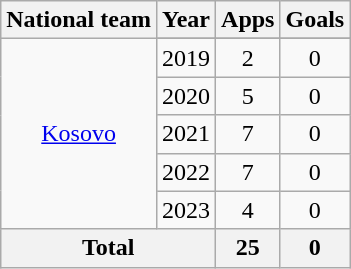<table class="wikitable" style="text-align:center">
<tr>
<th>National team</th>
<th>Year</th>
<th>Apps</th>
<th>Goals</th>
</tr>
<tr>
<td rowspan="6"><a href='#'>Kosovo</a></td>
</tr>
<tr>
<td>2019</td>
<td>2</td>
<td>0</td>
</tr>
<tr>
<td>2020</td>
<td>5</td>
<td>0</td>
</tr>
<tr>
<td>2021</td>
<td>7</td>
<td>0</td>
</tr>
<tr>
<td>2022</td>
<td>7</td>
<td>0</td>
</tr>
<tr>
<td>2023</td>
<td>4</td>
<td>0</td>
</tr>
<tr>
<th colspan="2">Total</th>
<th>25</th>
<th>0</th>
</tr>
</table>
